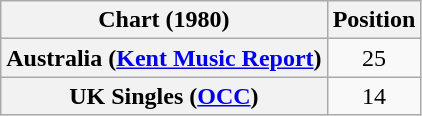<table class="wikitable plainrowheaders" style="text-align:center">
<tr>
<th>Chart (1980)</th>
<th>Position</th>
</tr>
<tr>
<th scope="row">Australia (<a href='#'>Kent Music Report</a>)</th>
<td>25</td>
</tr>
<tr>
<th scope="row">UK Singles (<a href='#'>OCC</a>)</th>
<td>14</td>
</tr>
</table>
